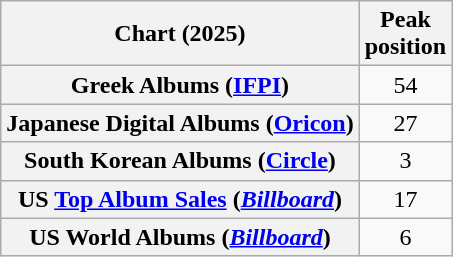<table class="wikitable sortable plainrowheaders" style="text-align:center">
<tr>
<th scope="col">Chart (2025)</th>
<th scope="col">Peak<br>position</th>
</tr>
<tr>
<th scope="row">Greek Albums (<a href='#'>IFPI</a>)</th>
<td>54</td>
</tr>
<tr>
<th scope="row">Japanese Digital Albums (<a href='#'>Oricon</a>)</th>
<td>27</td>
</tr>
<tr>
<th scope="row">South Korean Albums (<a href='#'>Circle</a>)</th>
<td>3</td>
</tr>
<tr>
<th scope="row">US <a href='#'>Top Album Sales</a> (<em><a href='#'>Billboard</a></em>)</th>
<td>17</td>
</tr>
<tr>
<th scope="row">US World Albums (<a href='#'><em>Billboard</em></a>)</th>
<td>6</td>
</tr>
</table>
